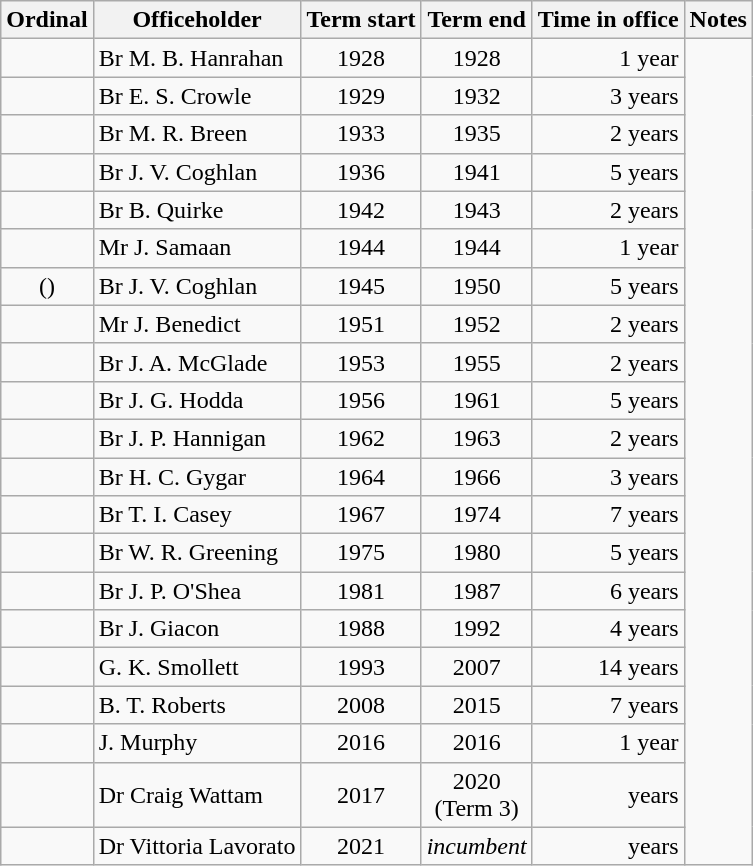<table class="wikitable sortable">
<tr>
<th>Ordinal</th>
<th>Officeholder</th>
<th>Term start</th>
<th>Term end</th>
<th>Time in office</th>
<th>Notes</th>
</tr>
<tr>
<td align=center></td>
<td>Br M. B. Hanrahan</td>
<td align=center>1928</td>
<td align=center>1928</td>
<td align=right>1 year</td>
<td rowspan="22"></td>
</tr>
<tr>
<td align=center></td>
<td>Br E. S. Crowle</td>
<td align=center>1929</td>
<td align=center>1932</td>
<td align=right>3 years</td>
</tr>
<tr>
<td align=center></td>
<td>Br M. R. Breen</td>
<td align=center>1933</td>
<td align=center>1935</td>
<td align=right>2 years</td>
</tr>
<tr>
<td align=center></td>
<td>Br J. V. Coghlan</td>
<td align=center>1936</td>
<td align=center>1941</td>
<td align=right>5 years</td>
</tr>
<tr>
<td align=center></td>
<td>Br B. Quirke</td>
<td align=center>1942</td>
<td align=center>1943</td>
<td align=right>2 years</td>
</tr>
<tr>
<td align=center></td>
<td>Mr J. Samaan</td>
<td align=center>1944</td>
<td align=center>1944</td>
<td align=right>1 year</td>
</tr>
<tr>
<td align=center>()</td>
<td>Br J. V. Coghlan</td>
<td align=center>1945</td>
<td align=center>1950</td>
<td align=right>5 years</td>
</tr>
<tr>
<td align=center></td>
<td>Mr J. Benedict</td>
<td align=center>1951</td>
<td align=center>1952</td>
<td align=right>2 years</td>
</tr>
<tr>
<td align=center></td>
<td>Br J. A. McGlade</td>
<td align=center>1953</td>
<td align=center>1955</td>
<td align=right>2 years</td>
</tr>
<tr>
<td align=center></td>
<td>Br J. G. Hodda</td>
<td align=center>1956</td>
<td align=center>1961</td>
<td align=right>5 years</td>
</tr>
<tr>
<td align=center></td>
<td>Br J. P. Hannigan</td>
<td align=center>1962</td>
<td align=center>1963</td>
<td align=right>2 years</td>
</tr>
<tr>
<td align=center></td>
<td>Br H. C. Gygar</td>
<td align=center>1964</td>
<td align=center>1966</td>
<td align=right>3 years</td>
</tr>
<tr>
<td align=center></td>
<td>Br T. I. Casey</td>
<td align=center>1967</td>
<td align=center>1974</td>
<td align=right>7 years</td>
</tr>
<tr>
<td align=center></td>
<td>Br W. R. Greening</td>
<td align=center>1975</td>
<td align=center>1980</td>
<td align=right>5 years</td>
</tr>
<tr>
<td align=center></td>
<td>Br J. P. O'Shea</td>
<td align=center>1981</td>
<td align=center>1987</td>
<td align=right>6 years</td>
</tr>
<tr>
<td align=center></td>
<td>Br J. Giacon</td>
<td align=center>1988</td>
<td align=center>1992</td>
<td align=right>4 years</td>
</tr>
<tr>
<td align=center></td>
<td>G. K. Smollett</td>
<td align=center>1993</td>
<td align=center>2007</td>
<td align=right>14 years</td>
</tr>
<tr>
<td align=center></td>
<td>B. T. Roberts</td>
<td align=center>2008</td>
<td align=center>2015</td>
<td align=right>7 years</td>
</tr>
<tr>
<td align=center></td>
<td>J. Murphy</td>
<td align=center>2016</td>
<td align=center>2016</td>
<td align=right>1 year</td>
</tr>
<tr>
<td align=center></td>
<td>Dr Craig Wattam</td>
<td align=center>2017</td>
<td align=center>2020<br>(Term 3)</td>
<td align="right"> years</td>
</tr>
<tr>
<td align=center></td>
<td>Dr Vittoria Lavorato</td>
<td align="center">2021</td>
<td align=center><em>incumbent</em></td>
<td align=right> years</td>
</tr>
</table>
